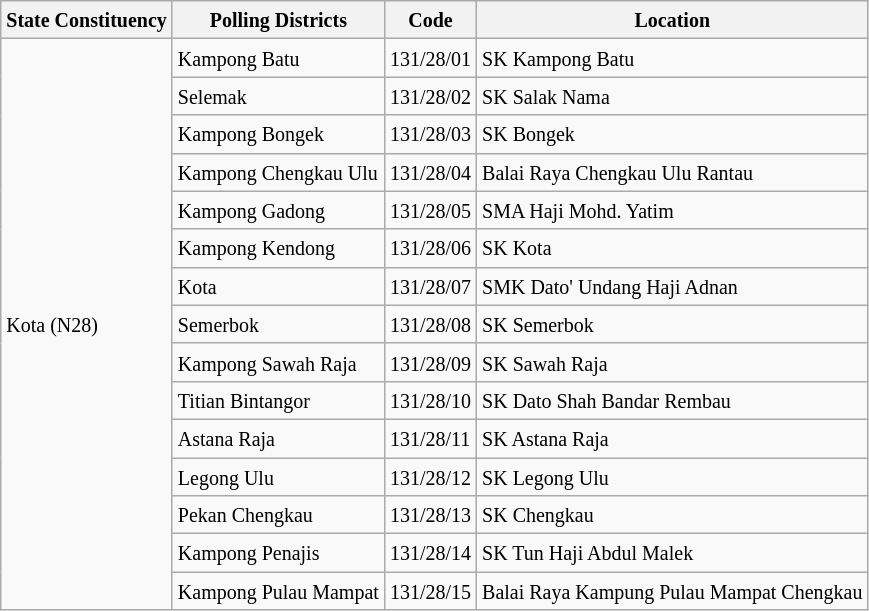<table class="wikitable sortable mw-collapsible">
<tr>
<th><small>State Constituency</small></th>
<th><small>Polling Districts</small></th>
<th><small>Code</small></th>
<th><small>Location</small></th>
</tr>
<tr>
<td rowspan="15"><small>Kota (N28)</small></td>
<td><small>Kampong Batu</small></td>
<td><small>131/28/01</small></td>
<td><small>SK Kampong Batu</small></td>
</tr>
<tr>
<td><small>Selemak</small></td>
<td><small>131/28/02</small></td>
<td><small>SK Salak Nama</small></td>
</tr>
<tr>
<td><small>Kampong Bongek</small></td>
<td><small>131/28/03</small></td>
<td><small>SK Bongek</small></td>
</tr>
<tr>
<td><small>Kampong Chengkau Ulu</small></td>
<td><small>131/28/04</small></td>
<td><small>Balai Raya Chengkau Ulu Rantau</small></td>
</tr>
<tr>
<td><small>Kampong Gadong</small></td>
<td><small>131/28/05</small></td>
<td><small>SMA Haji Mohd. Yatim</small></td>
</tr>
<tr>
<td><small>Kampong Kendong</small></td>
<td><small>131/28/06</small></td>
<td><small>SK Kota</small></td>
</tr>
<tr>
<td><small>Kota</small></td>
<td><small>131/28/07</small></td>
<td><small>SMK Dato' Undang Haji Adnan</small></td>
</tr>
<tr>
<td><small>Semerbok</small></td>
<td><small>131/28/08</small></td>
<td><small>SK Semerbok</small></td>
</tr>
<tr>
<td><small>Kampong Sawah Raja</small></td>
<td><small>131/28/09</small></td>
<td><small>SK Sawah Raja</small></td>
</tr>
<tr>
<td><small>Titian Bintangor</small></td>
<td><small>131/28/10</small></td>
<td><small>SK Dato Shah Bandar Rembau</small></td>
</tr>
<tr>
<td><small>Astana Raja</small></td>
<td><small>131/28/11</small></td>
<td><small>SK Astana Raja</small></td>
</tr>
<tr>
<td><small>Legong Ulu</small></td>
<td><small>131/28/12</small></td>
<td><small>SK Legong Ulu</small></td>
</tr>
<tr>
<td><small>Pekan Chengkau</small></td>
<td><small>131/28/13</small></td>
<td><small>SK Chengkau</small></td>
</tr>
<tr>
<td><small>Kampong Penajis</small></td>
<td><small>131/28/14</small></td>
<td><small>SK Tun Haji Abdul Malek</small></td>
</tr>
<tr>
<td><small>Kampong Pulau Mampat</small></td>
<td><small>131/28/15</small></td>
<td><small>Balai Raya Kampung Pulau Mampat Chengkau</small></td>
</tr>
</table>
